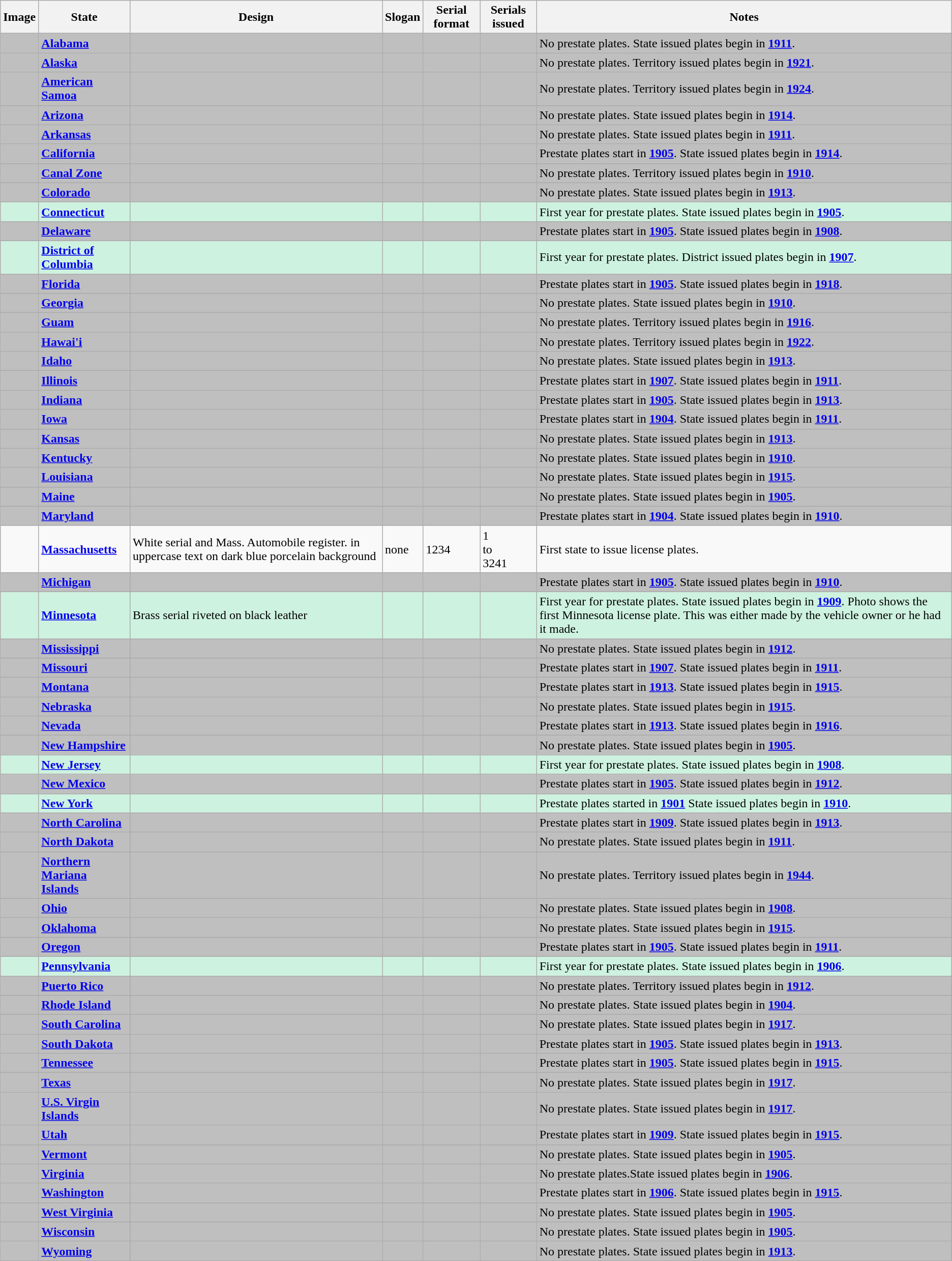<table class="wikitable">
<tr>
<th>Image</th>
<th>State</th>
<th>Design</th>
<th>Slogan</th>
<th>Serial format</th>
<th>Serials issued</th>
<th>Notes</th>
</tr>
<tr style="background:#BFBFBF";>
<td></td>
<td><strong><a href='#'>Alabama</a></strong></td>
<td></td>
<td></td>
<td></td>
<td></td>
<td>No prestate plates. State issued plates begin in <a href='#'><strong>1911</strong></a>.</td>
</tr>
<tr style="background:#BFBFBF";>
<td></td>
<td><strong><a href='#'>Alaska</a></strong></td>
<td></td>
<td></td>
<td></td>
<td></td>
<td>No prestate plates. Territory issued plates begin in <a href='#'><strong>1921</strong></a>.</td>
</tr>
<tr style="background:#BFBFBF";>
<td></td>
<td><strong><a href='#'>American Samoa</a></strong></td>
<td></td>
<td></td>
<td></td>
<td></td>
<td>No prestate plates. Territory issued plates begin in <a href='#'><strong>1924</strong></a>.</td>
</tr>
<tr style="background:#BFBFBF";>
<td></td>
<td><strong><a href='#'>Arizona</a></strong></td>
<td></td>
<td></td>
<td></td>
<td></td>
<td>No prestate plates. State issued plates begin in <a href='#'><strong>1914</strong></a>.</td>
</tr>
<tr style="background:#BFBFBF";>
<td></td>
<td><strong><a href='#'>Arkansas</a></strong></td>
<td></td>
<td></td>
<td></td>
<td></td>
<td>No prestate plates. State issued plates begin in <a href='#'><strong>1911</strong></a>.</td>
</tr>
<tr style="background:#BFBFBF";>
<td></td>
<td><strong><a href='#'>California</a></strong></td>
<td></td>
<td></td>
<td></td>
<td></td>
<td>Prestate plates start in <a href='#'><strong>1905</strong></a>. State issued plates begin in <a href='#'><strong>1914</strong></a>.</td>
</tr>
<tr style="background:#BFBFBF";>
<td></td>
<td><strong><a href='#'>Canal Zone</a></strong></td>
<td></td>
<td></td>
<td></td>
<td></td>
<td>No prestate plates. Territory issued plates begin in <a href='#'><strong>1910</strong></a>.</td>
</tr>
<tr style="background:#BFBFBF";>
<td></td>
<td><strong><a href='#'>Colorado</a></strong></td>
<td></td>
<td></td>
<td></td>
<td></td>
<td>No prestate plates. State issued plates begin in <a href='#'><strong>1913</strong></a>.</td>
</tr>
<tr style="background:#CEF2E0";>
<td></td>
<td><strong><a href='#'>Connecticut</a></strong></td>
<td></td>
<td></td>
<td></td>
<td></td>
<td>First year for prestate plates.  State issued plates begin in <a href='#'><strong>1905</strong></a>.</td>
</tr>
<tr style="background:#BFBFBF";>
<td></td>
<td><strong><a href='#'>Delaware</a></strong></td>
<td></td>
<td></td>
<td></td>
<td></td>
<td>Prestate plates start in <a href='#'><strong>1905</strong></a>. State issued plates begin in <a href='#'><strong>1908</strong></a>.</td>
</tr>
<tr style="background:#CEF2E0";>
<td></td>
<td><strong><a href='#'>District of<br>Columbia</a></strong></td>
<td></td>
<td></td>
<td></td>
<td></td>
<td>First year for prestate plates. District issued  plates begin in <a href='#'><strong>1907</strong></a>.</td>
</tr>
<tr style="background:#BFBFBF";>
<td></td>
<td><strong><a href='#'>Florida</a></strong></td>
<td></td>
<td></td>
<td></td>
<td></td>
<td>Prestate plates start in <a href='#'><strong>1905</strong></a>. State issued plates begin in <a href='#'><strong>1918</strong></a>.</td>
</tr>
<tr style="background:#BFBFBF";>
<td></td>
<td><strong><a href='#'>Georgia</a></strong></td>
<td></td>
<td></td>
<td></td>
<td></td>
<td>No prestate plates. State issued plates begin in <a href='#'><strong>1910</strong></a>.</td>
</tr>
<tr style="background:#BFBFBF";>
<td></td>
<td><strong><a href='#'>Guam</a></strong></td>
<td></td>
<td></td>
<td></td>
<td></td>
<td>No prestate plates. Territory issued plates begin in <a href='#'><strong>1916</strong></a>.</td>
</tr>
<tr style="background:#BFBFBF";>
<td></td>
<td><strong><a href='#'>Hawai'i</a></strong></td>
<td></td>
<td></td>
<td></td>
<td></td>
<td>No prestate plates. Territory issued plates begin in <a href='#'><strong>1922</strong></a>.</td>
</tr>
<tr style="background:#BFBFBF";>
<td></td>
<td><strong><a href='#'>Idaho</a></strong></td>
<td></td>
<td></td>
<td></td>
<td></td>
<td>No prestate plates. State issued plates begin in <a href='#'><strong>1913</strong></a>.</td>
</tr>
<tr style="background:#BFBFBF";>
<td></td>
<td><strong><a href='#'>Illinois</a></strong></td>
<td></td>
<td></td>
<td></td>
<td></td>
<td>Prestate plates start in <a href='#'><strong>1907</strong></a>. State issued plates begin in <a href='#'><strong>1911</strong></a>.</td>
</tr>
<tr style="background:#BFBFBF";>
<td></td>
<td><strong><a href='#'>Indiana</a></strong></td>
<td></td>
<td></td>
<td></td>
<td></td>
<td>Prestate plates start in <a href='#'><strong>1905</strong></a>. State issued plates begin in <a href='#'><strong>1913</strong></a>.</td>
</tr>
<tr style="background:#BFBFBF";>
<td></td>
<td><strong><a href='#'>Iowa</a></strong></td>
<td></td>
<td></td>
<td></td>
<td></td>
<td>Prestate plates start in <a href='#'><strong>1904</strong></a>. State issued plates begin in <a href='#'><strong>1911</strong></a>.</td>
</tr>
<tr style="background:#BFBFBF";>
<td></td>
<td><strong><a href='#'>Kansas</a></strong></td>
<td></td>
<td></td>
<td></td>
<td></td>
<td>No prestate plates. State issued plates begin in <a href='#'><strong>1913</strong></a>.</td>
</tr>
<tr style="background:#BFBFBF";>
<td></td>
<td><strong><a href='#'>Kentucky</a></strong></td>
<td></td>
<td></td>
<td></td>
<td></td>
<td>No prestate plates. State issued plates begin in <a href='#'><strong>1910</strong></a>.</td>
</tr>
<tr style="background:#BFBFBF";>
<td></td>
<td><strong><a href='#'>Louisiana</a></strong></td>
<td></td>
<td></td>
<td></td>
<td></td>
<td>No prestate plates.  State issued plates begin in <a href='#'><strong>1915</strong></a>.</td>
</tr>
<tr style="background:#BFBFBF";>
<td></td>
<td><strong><a href='#'>Maine</a></strong></td>
<td></td>
<td></td>
<td></td>
<td></td>
<td>No prestate plates. State issued plates begin in <a href='#'><strong>1905</strong></a>.</td>
</tr>
<tr style="background:#BFBFBF";>
<td></td>
<td><strong><a href='#'>Maryland</a></strong></td>
<td></td>
<td></td>
<td></td>
<td></td>
<td>Prestate plates start in <a href='#'><strong>1904</strong></a>. State issued plates begin in <a href='#'><strong>1910</strong></a>.</td>
</tr>
<tr>
<td></td>
<td><strong><a href='#'>Massachusetts</a></strong></td>
<td>White serial and Mass. Automobile register. in uppercase text on dark blue porcelain background</td>
<td>none</td>
<td>1234</td>
<td><div>1<br>to<br>3241</div></td>
<td>First state to issue license plates.</td>
</tr>
<tr style="background:#BFBFBF";>
<td></td>
<td><strong><a href='#'>Michigan</a></strong></td>
<td></td>
<td></td>
<td></td>
<td></td>
<td>Prestate plates start in <a href='#'><strong>1905</strong></a>. State issued plates begin in <a href='#'><strong>1910</strong></a>.</td>
</tr>
<tr style="background:#CEF2E0";>
<td></td>
<td><strong><a href='#'>Minnesota</a></strong></td>
<td>Brass serial riveted on black leather</td>
<td></td>
<td></td>
<td></td>
<td>First year for prestate plates. State issued plates begin in <a href='#'><strong>1909</strong></a>. Photo shows the first Minnesota license plate. This was either made by the vehicle owner or he had it made.</td>
</tr>
<tr style="background:#BFBFBF";>
<td></td>
<td><strong><a href='#'>Mississippi</a></strong></td>
<td></td>
<td></td>
<td></td>
<td></td>
<td>No prestate plates. State issued plates begin in <a href='#'><strong>1912</strong></a>.</td>
</tr>
<tr style="background:#BFBFBF";>
<td></td>
<td><strong><a href='#'>Missouri</a></strong></td>
<td></td>
<td></td>
<td></td>
<td></td>
<td>Prestate plates start in <a href='#'><strong>1907</strong></a>. State issued plates begin in <a href='#'><strong>1911</strong></a>.</td>
</tr>
<tr style="background:#BFBFBF";>
<td></td>
<td><strong><a href='#'>Montana</a></strong></td>
<td></td>
<td></td>
<td></td>
<td></td>
<td>Prestate plates start in <a href='#'><strong>1913</strong></a>. State issued plates begin in <a href='#'><strong>1915</strong></a>.</td>
</tr>
<tr style="background:#BFBFBF";>
<td></td>
<td><strong><a href='#'>Nebraska</a></strong></td>
<td></td>
<td></td>
<td></td>
<td></td>
<td>No prestate plates. State issued plates begin in <a href='#'><strong>1915</strong></a>.</td>
</tr>
<tr style="background:#BFBFBF";>
<td></td>
<td><strong><a href='#'>Nevada</a></strong></td>
<td></td>
<td></td>
<td></td>
<td></td>
<td>Prestate plates start in <a href='#'><strong>1913</strong></a>. State issued plates begin in <a href='#'><strong>1916</strong></a>.</td>
</tr>
<tr style="background:#BFBFBF";>
<td></td>
<td><strong><a href='#'>New Hampshire</a></strong></td>
<td></td>
<td></td>
<td></td>
<td></td>
<td>No prestate plates. State issued plates begin in <a href='#'><strong>1905</strong></a>.</td>
</tr>
<tr style="background:#CEF2E0";>
<td></td>
<td><strong><a href='#'>New Jersey</a></strong></td>
<td></td>
<td></td>
<td></td>
<td></td>
<td>First year for prestate plates. State issued plates begin in <a href='#'><strong>1908</strong></a>.</td>
</tr>
<tr style="background:#BFBFBF";>
<td></td>
<td><strong><a href='#'>New Mexico</a></strong></td>
<td></td>
<td></td>
<td></td>
<td></td>
<td>Prestate plates start in <a href='#'><strong>1905</strong></a>. State issued plates begin in <a href='#'><strong>1912</strong></a>.</td>
</tr>
<tr style="background:#CEF2E0";>
<td></td>
<td><strong><a href='#'>New York</a></strong></td>
<td></td>
<td></td>
<td></td>
<td></td>
<td>Prestate plates started in <a href='#'><strong>1901</strong></a> State issued plates begin in <a href='#'><strong>1910</strong></a>.</td>
</tr>
<tr style="background:#BFBFBF";>
<td></td>
<td><strong><a href='#'>North Carolina</a></strong></td>
<td></td>
<td></td>
<td></td>
<td></td>
<td>Prestate plates start in <a href='#'><strong>1909</strong></a>. State issued plates begin in <a href='#'><strong>1913</strong></a>.</td>
</tr>
<tr style="background:#BFBFBF";>
<td></td>
<td><strong><a href='#'>North Dakota</a></strong></td>
<td></td>
<td></td>
<td></td>
<td></td>
<td>No prestate plates. State issued plates begin in <a href='#'><strong>1911</strong></a>.</td>
</tr>
<tr style="background:#BFBFBF";>
<td></td>
<td><strong><a href='#'>Northern Mariana<br> Islands</a></strong></td>
<td></td>
<td></td>
<td></td>
<td></td>
<td>No prestate plates. Territory issued plates begin in <a href='#'><strong>1944</strong></a>.</td>
</tr>
<tr style="background:#BFBFBF";>
<td></td>
<td><strong><a href='#'>Ohio</a></strong></td>
<td></td>
<td></td>
<td></td>
<td></td>
<td>No prestate plates. State issued plates begin in <a href='#'><strong>1908</strong></a>.</td>
</tr>
<tr style="background:#BFBFBF";>
<td></td>
<td><strong><a href='#'>Oklahoma</a></strong></td>
<td></td>
<td></td>
<td></td>
<td></td>
<td>No prestate plates. State issued plates begin in <a href='#'><strong>1915</strong></a>.</td>
</tr>
<tr style="background:#BFBFBF";>
<td></td>
<td><strong><a href='#'>Oregon</a></strong></td>
<td></td>
<td></td>
<td></td>
<td></td>
<td>Prestate plates start in <a href='#'><strong>1905</strong></a>. State issued plates begin in <a href='#'><strong>1911</strong></a>.</td>
</tr>
<tr style="background:#CEF2E0";>
<td></td>
<td><strong><a href='#'>Pennsylvania</a></strong></td>
<td></td>
<td></td>
<td></td>
<td></td>
<td>First year for prestate plates. State issued plates begin in <a href='#'><strong>1906</strong></a>.</td>
</tr>
<tr style="background:#BFBFBF";>
<td></td>
<td><strong><a href='#'>Puerto Rico</a></strong></td>
<td></td>
<td></td>
<td></td>
<td></td>
<td>No prestate plates. Territory issued plates begin in <a href='#'><strong>1912</strong></a>.</td>
</tr>
<tr style="background:#BFBFBF";>
<td></td>
<td><strong><a href='#'>Rhode Island</a></strong></td>
<td></td>
<td></td>
<td></td>
<td></td>
<td>No prestate plates. State issued plates begin in <a href='#'><strong>1904</strong></a>.</td>
</tr>
<tr style="background:#BFBFBF";>
<td></td>
<td><strong><a href='#'>South Carolina</a></strong></td>
<td></td>
<td></td>
<td></td>
<td></td>
<td>No prestate plates. State issued plates begin in <a href='#'><strong>1917</strong></a>.</td>
</tr>
<tr style="background:#BFBFBF";>
<td></td>
<td><strong><a href='#'>South Dakota</a></strong></td>
<td></td>
<td></td>
<td></td>
<td></td>
<td>Prestate plates start in <a href='#'><strong>1905</strong></a>. State issued plates begin in <a href='#'><strong>1913</strong></a>.</td>
</tr>
<tr style="background:#BFBFBF";>
<td></td>
<td><strong><a href='#'>Tennessee</a></strong></td>
<td></td>
<td></td>
<td></td>
<td></td>
<td>Prestate plates start in <a href='#'><strong>1905</strong></a>. State issued plates begin in <a href='#'><strong>1915</strong></a>.</td>
</tr>
<tr style="background:#BFBFBF";>
<td></td>
<td><strong><a href='#'>Texas</a></strong></td>
<td></td>
<td></td>
<td></td>
<td></td>
<td>No prestate plates. State issued plates begin in <a href='#'><strong>1917</strong></a>.</td>
</tr>
<tr style="background:#BFBFBF";>
<td></td>
<td><strong><a href='#'>U.S. Virgin Islands</a></strong></td>
<td></td>
<td></td>
<td></td>
<td></td>
<td>No prestate plates. State issued plates begin in <a href='#'><strong>1917</strong></a>.</td>
</tr>
<tr style="background:#BFBFBF";>
<td></td>
<td><strong><a href='#'>Utah</a></strong></td>
<td></td>
<td></td>
<td></td>
<td></td>
<td>Prestate plates start in <a href='#'><strong>1909</strong></a>. State issued plates begin in <a href='#'><strong>1915</strong></a>.</td>
</tr>
<tr style="background:#BFBFBF";>
<td></td>
<td><strong><a href='#'>Vermont</a></strong></td>
<td></td>
<td></td>
<td></td>
<td></td>
<td>No prestate plates. State issued plates begin in <a href='#'><strong>1905</strong></a>.</td>
</tr>
<tr style="background:#BFBFBF";>
<td></td>
<td><strong><a href='#'>Virginia</a></strong></td>
<td></td>
<td></td>
<td></td>
<td></td>
<td>No prestate plates.State issued plates begin in <a href='#'><strong>1906</strong></a>.</td>
</tr>
<tr style="background:#BFBFBF";>
<td></td>
<td><strong><a href='#'>Washington</a></strong></td>
<td></td>
<td></td>
<td></td>
<td></td>
<td>Prestate plates start in <a href='#'><strong>1906</strong></a>. State issued plates begin in <a href='#'><strong>1915</strong></a>.</td>
</tr>
<tr style="background:#BFBFBF";>
<td></td>
<td><strong><a href='#'>West Virginia</a></strong></td>
<td></td>
<td></td>
<td></td>
<td></td>
<td>No prestate plates. State issued plates begin in <a href='#'><strong>1905</strong></a>.</td>
</tr>
<tr style="background:#BFBFBF";>
<td></td>
<td><strong><a href='#'>Wisconsin</a></strong></td>
<td></td>
<td></td>
<td></td>
<td></td>
<td>No prestate plates. State issued plates begin in <a href='#'><strong>1905</strong></a>.</td>
</tr>
<tr style="background:#BFBFBF";>
<td></td>
<td><strong><a href='#'>Wyoming</a></strong></td>
<td></td>
<td></td>
<td></td>
<td></td>
<td>No prestate plates. State issued plates begin in <a href='#'><strong>1913</strong></a>.</td>
</tr>
</table>
